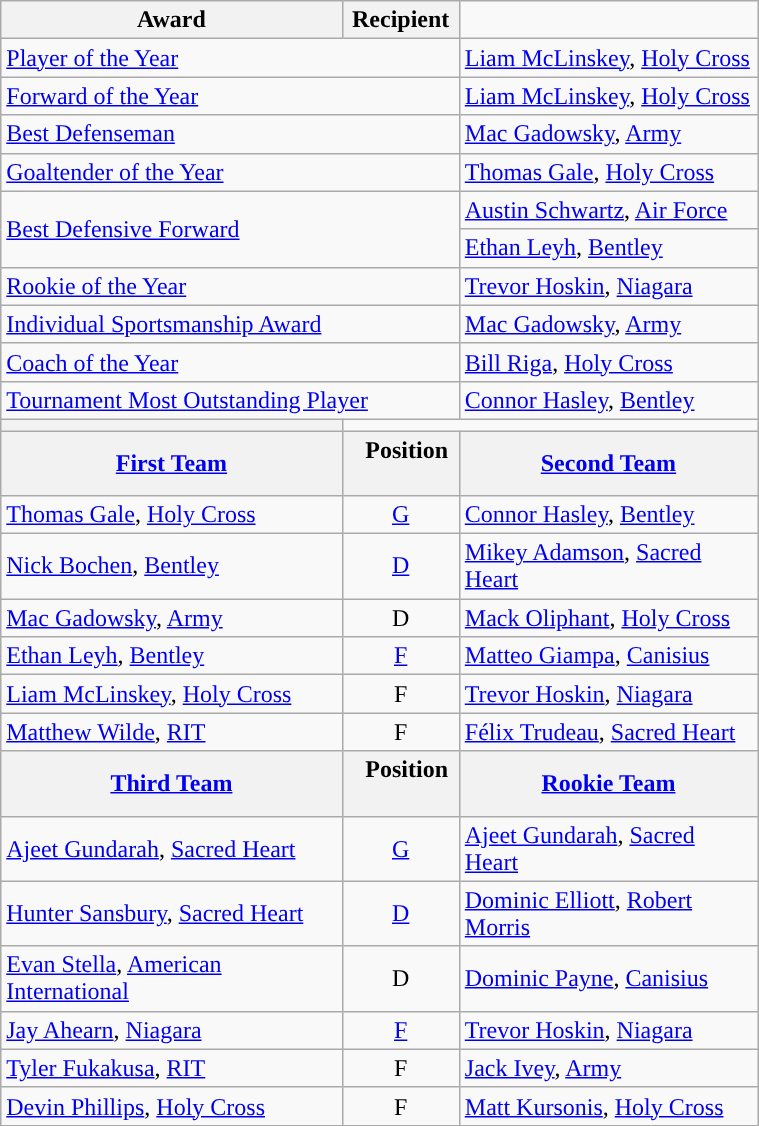<table class="wikitable" width=40%>
<tr>
<th>Award</th>
<th>Recipient</th>
</tr>
<tr>
<td colspan=2><a href='#'>Player of the Year</a></td>
<td><a href='#'>Liam McLinskey</a>, <a href='#'>Holy Cross</a></td>
</tr>
<tr>
<td colspan=2><a href='#'>Forward of the Year</a></td>
<td><a href='#'>Liam McLinskey</a>, <a href='#'>Holy Cross</a></td>
</tr>
<tr>
<td colspan=2><a href='#'>Best Defenseman</a></td>
<td><a href='#'>Mac Gadowsky</a>, <a href='#'>Army</a></td>
</tr>
<tr>
<td colspan=2><a href='#'>Goaltender of the Year</a></td>
<td><a href='#'>Thomas Gale</a>, <a href='#'>Holy Cross</a></td>
</tr>
<tr>
<td rowspan=2, colspan=2><a href='#'>Best Defensive Forward</a></td>
<td><a href='#'>Austin Schwartz</a>, <a href='#'>Air Force</a></td>
</tr>
<tr>
<td><a href='#'>Ethan Leyh</a>, <a href='#'>Bentley</a></td>
</tr>
<tr>
<td colspan=2><a href='#'>Rookie of the Year</a></td>
<td><a href='#'>Trevor Hoskin</a>, <a href='#'>Niagara</a></td>
</tr>
<tr>
<td colspan=2><a href='#'>Individual Sportsmanship Award</a></td>
<td><a href='#'>Mac Gadowsky</a>, <a href='#'>Army</a></td>
</tr>
<tr>
<td colspan=2><a href='#'>Coach of the Year</a></td>
<td><a href='#'>Bill Riga</a>, <a href='#'>Holy Cross</a></td>
</tr>
<tr>
<td colspan=2><a href='#'>Tournament Most Outstanding Player</a></td>
<td><a href='#'>Connor Hasley</a>, <a href='#'>Bentley</a></td>
</tr>
<tr>
<th><a href='#'></a></th>
</tr>
<tr>
<th><a href='#'>First Team</a></th>
<th>  Position  </th>
<th><a href='#'>Second Team</a></th>
</tr>
<tr>
<td><a href='#'>Thomas Gale</a>, <a href='#'>Holy Cross</a></td>
<td align=center><a href='#'>G</a></td>
<td><a href='#'>Connor Hasley</a>, <a href='#'>Bentley</a></td>
</tr>
<tr>
<td><a href='#'>Nick Bochen</a>, <a href='#'>Bentley</a></td>
<td align=center><a href='#'>D</a></td>
<td><a href='#'>Mikey Adamson</a>, <a href='#'>Sacred Heart</a></td>
</tr>
<tr>
<td><a href='#'>Mac Gadowsky</a>, <a href='#'>Army</a></td>
<td align=center>D</td>
<td><a href='#'>Mack Oliphant</a>, <a href='#'>Holy Cross</a></td>
</tr>
<tr>
<td><a href='#'>Ethan Leyh</a>, <a href='#'>Bentley</a></td>
<td align=center><a href='#'>F</a></td>
<td><a href='#'>Matteo Giampa</a>, <a href='#'>Canisius</a></td>
</tr>
<tr>
<td><a href='#'>Liam McLinskey</a>, <a href='#'>Holy Cross</a></td>
<td align=center>F</td>
<td><a href='#'>Trevor Hoskin</a>, <a href='#'>Niagara</a></td>
</tr>
<tr>
<td><a href='#'>Matthew Wilde</a>, <a href='#'>RIT</a></td>
<td align=center>F</td>
<td><a href='#'>Félix Trudeau</a>, <a href='#'>Sacred Heart</a></td>
</tr>
<tr>
<th><a href='#'>Third Team</a></th>
<th>  Position  </th>
<th><a href='#'>Rookie Team</a></th>
</tr>
<tr>
<td><a href='#'>Ajeet Gundarah</a>, <a href='#'>Sacred Heart</a></td>
<td align=center><a href='#'>G</a></td>
<td><a href='#'>Ajeet Gundarah</a>, <a href='#'>Sacred Heart</a></td>
</tr>
<tr>
<td><a href='#'>Hunter Sansbury</a>, <a href='#'>Sacred Heart</a></td>
<td align=center><a href='#'>D</a></td>
<td><a href='#'>Dominic Elliott</a>, <a href='#'>Robert Morris</a></td>
</tr>
<tr>
<td><a href='#'>Evan Stella</a>, <a href='#'>American International</a></td>
<td align=center>D</td>
<td><a href='#'>Dominic Payne</a>, <a href='#'>Canisius</a></td>
</tr>
<tr>
<td><a href='#'>Jay Ahearn</a>, <a href='#'>Niagara</a></td>
<td align=center><a href='#'>F</a></td>
<td><a href='#'>Trevor Hoskin</a>, <a href='#'>Niagara</a></td>
</tr>
<tr>
<td><a href='#'>Tyler Fukakusa</a>, <a href='#'>RIT</a></td>
<td align=center>F</td>
<td><a href='#'>Jack Ivey</a>, <a href='#'>Army</a></td>
</tr>
<tr>
<td><a href='#'>Devin Phillips</a>, <a href='#'>Holy Cross</a></td>
<td align=center>F</td>
<td><a href='#'>Matt Kursonis</a>, <a href='#'>Holy Cross</a></td>
</tr>
</table>
